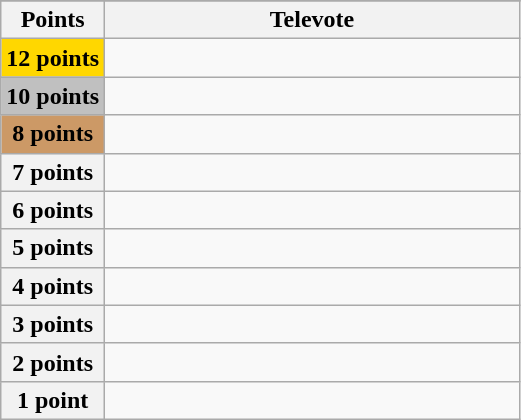<table class="wikitable">
<tr>
</tr>
<tr>
<th scope="col" width="20%">Points</th>
<th scope="col" width="80%">Televote</th>
</tr>
<tr>
<th scope="row" style="background:gold">12 points</th>
<td></td>
</tr>
<tr>
<th scope="row" style="background:silver">10 points</th>
<td></td>
</tr>
<tr>
<th scope="row" style="background:#CC9966">8 points</th>
<td></td>
</tr>
<tr>
<th scope="row">7 points</th>
<td></td>
</tr>
<tr>
<th scope="row">6 points</th>
<td></td>
</tr>
<tr>
<th scope="row">5 points</th>
<td></td>
</tr>
<tr>
<th scope="row">4 points</th>
<td></td>
</tr>
<tr>
<th scope="row">3 points</th>
<td></td>
</tr>
<tr>
<th scope="row">2 points</th>
<td></td>
</tr>
<tr>
<th scope="row">1 point</th>
<td></td>
</tr>
</table>
